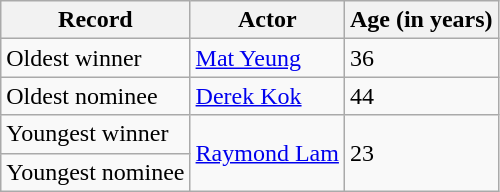<table class="wikitable sortable plainrowheaders">
<tr>
<th scope="col">Record</th>
<th scope="col">Actor</th>
<th scope="col">Age (in years)</th>
</tr>
<tr>
<td>Oldest winner</td>
<td><a href='#'>Mat Yeung</a></td>
<td>36</td>
</tr>
<tr>
<td>Oldest nominee</td>
<td><a href='#'>Derek Kok</a></td>
<td>44</td>
</tr>
<tr>
<td>Youngest winner</td>
<td rowspan="2"><a href='#'>Raymond Lam</a></td>
<td rowspan="2">23</td>
</tr>
<tr>
<td>Youngest nominee</td>
</tr>
</table>
